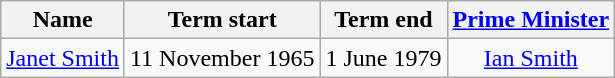<table class="wikitable" style="text-align:center">
<tr>
<th>Name</th>
<th>Term start</th>
<th>Term end</th>
<th><a href='#'>Prime Minister</a></th>
</tr>
<tr>
<td><a href='#'>Janet Smith</a></td>
<td>11 November 1965</td>
<td>1 June 1979</td>
<td><a href='#'>Ian Smith</a></td>
</tr>
</table>
